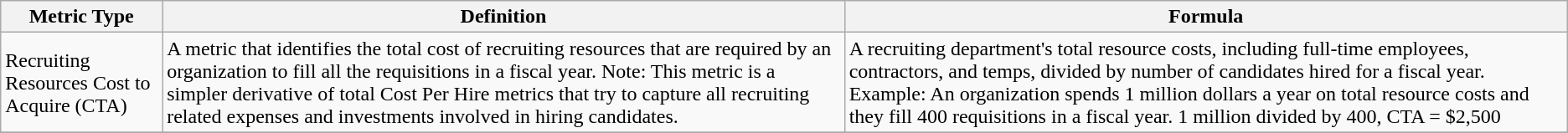<table class="wikitable">
<tr>
<th>Metric Type</th>
<th>Definition</th>
<th>Formula</th>
</tr>
<tr>
<td>Recruiting Resources Cost to Acquire (CTA)</td>
<td>A metric that identifies the total cost of recruiting resources  that are required by an organization to fill all the requisitions in a fiscal year. Note: This metric is a simpler derivative of total Cost Per Hire metrics that try to capture all recruiting related expenses and investments involved in hiring candidates.</td>
<td>A recruiting department's total resource costs, including full-time employees, contractors, and temps, divided by number of candidates hired for a fiscal year. Example: An organization spends 1 million dollars a year on total resource costs and they fill 400 requisitions in a fiscal year. 1 million divided by 400, CTA = $2,500</td>
</tr>
<tr>
</tr>
</table>
